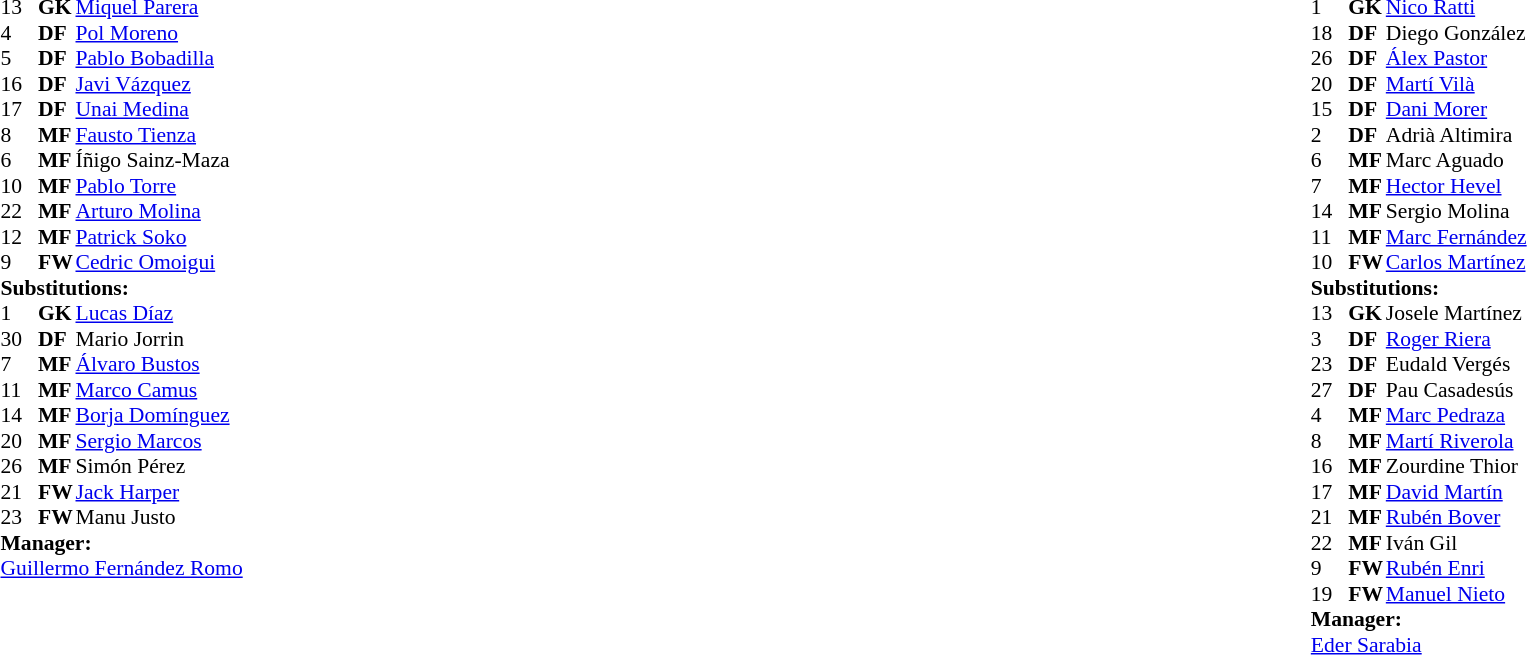<table width="100%">
<tr>
<td valign="top" width="50%"><br><table style="font-size: 90%" cellspacing="0" cellpadding="0">
<tr>
<th width="25"></th>
<th width="25"></th>
</tr>
<tr>
<td>13</td>
<td><strong>GK</strong></td>
<td> <a href='#'>Miquel Parera</a></td>
</tr>
<tr>
<td>4</td>
<td><strong>DF</strong></td>
<td> <a href='#'>Pol Moreno</a></td>
</tr>
<tr>
<td>5</td>
<td><strong>DF</strong></td>
<td> <a href='#'>Pablo Bobadilla</a></td>
</tr>
<tr>
<td>16</td>
<td><strong>DF</strong></td>
<td> <a href='#'>Javi Vázquez</a></td>
</tr>
<tr>
<td>17</td>
<td><strong>DF</strong></td>
<td> <a href='#'>Unai Medina</a></td>
</tr>
<tr>
<td>8</td>
<td><strong>MF</strong></td>
<td> <a href='#'>Fausto Tienza</a></td>
<td></td>
<td></td>
</tr>
<tr>
<td>6</td>
<td><strong>MF</strong></td>
<td> Íñigo Sainz-Maza</td>
</tr>
<tr>
<td>10</td>
<td><strong>MF</strong></td>
<td> <a href='#'>Pablo Torre</a></td>
<td></td>
<td></td>
</tr>
<tr>
<td>22</td>
<td><strong>MF</strong></td>
<td> <a href='#'>Arturo Molina</a></td>
</tr>
<tr>
<td>12</td>
<td><strong>MF</strong></td>
<td> <a href='#'>Patrick Soko</a></td>
<td></td>
</tr>
<tr>
<td>9</td>
<td><strong>FW</strong></td>
<td> <a href='#'>Cedric Omoigui</a></td>
<td></td>
<td></td>
</tr>
<tr>
<td colspan=3><strong>Substitutions:</strong></td>
</tr>
<tr>
<td>1</td>
<td><strong>GK</strong></td>
<td> <a href='#'>Lucas Díaz</a></td>
</tr>
<tr>
<td>30</td>
<td><strong>DF</strong></td>
<td> Mario Jorrin</td>
</tr>
<tr>
<td>7</td>
<td><strong>MF</strong></td>
<td> <a href='#'>Álvaro Bustos</a></td>
</tr>
<tr>
<td>11</td>
<td><strong>MF</strong></td>
<td> <a href='#'>Marco Camus</a></td>
<td></td>
<td></td>
</tr>
<tr>
<td>14</td>
<td><strong>MF</strong></td>
<td> <a href='#'>Borja Domínguez</a></td>
<td></td>
<td></td>
</tr>
<tr>
<td>20</td>
<td><strong>MF</strong></td>
<td> <a href='#'>Sergio Marcos</a></td>
<td></td>
<td></td>
</tr>
<tr>
<td>26</td>
<td><strong>MF</strong></td>
<td> Simón Pérez</td>
</tr>
<tr>
<td>21</td>
<td><strong>FW</strong></td>
<td> <a href='#'>Jack Harper</a></td>
</tr>
<tr>
<td>23</td>
<td><strong>FW</strong></td>
<td> Manu Justo</td>
<td></td>
<td></td>
</tr>
<tr>
<td colspan=3><strong>Manager:</strong></td>
</tr>
<tr>
<td colspan=3> <a href='#'>Guillermo Fernández Romo</a></td>
</tr>
</table>
</td>
<td valign="top"></td>
<td valign="top" width="50%"><br><table style="font-size: 90%" cellspacing="0" cellpadding="0" align="center">
<tr>
<th width=25></th>
<th width=25></th>
</tr>
<tr>
<td>1</td>
<td><strong>GK</strong></td>
<td> <a href='#'>Nico Ratti</a></td>
</tr>
<tr>
<td>18</td>
<td><strong>DF</strong></td>
<td> Diego González</td>
<td></td>
<td></td>
</tr>
<tr>
<td>26</td>
<td><strong>DF</strong></td>
<td> <a href='#'>Álex Pastor</a></td>
<td></td>
</tr>
<tr>
<td>20</td>
<td><strong>DF</strong></td>
<td> <a href='#'>Martí Vilà</a></td>
</tr>
<tr>
<td>15</td>
<td><strong>DF</strong></td>
<td> <a href='#'>Dani Morer</a></td>
</tr>
<tr>
<td>2</td>
<td><strong>DF</strong></td>
<td> Adrià Altimira</td>
<td></td>
<td></td>
</tr>
<tr>
<td>6</td>
<td><strong>MF</strong></td>
<td> Marc Aguado</td>
</tr>
<tr>
<td>7</td>
<td><strong>MF</strong></td>
<td> <a href='#'>Hector Hevel</a></td>
<td></td>
<td></td>
</tr>
<tr>
<td>14</td>
<td><strong>MF</strong></td>
<td> Sergio Molina</td>
<td></td>
<td></td>
</tr>
<tr>
<td>11</td>
<td><strong>MF</strong></td>
<td> <a href='#'>Marc Fernández</a></td>
<td></td>
<td></td>
</tr>
<tr>
<td>10</td>
<td><strong>FW</strong></td>
<td> <a href='#'>Carlos Martínez</a></td>
<td></td>
</tr>
<tr>
<td colspan=3><strong>Substitutions:</strong></td>
</tr>
<tr>
<td>13</td>
<td><strong>GK</strong></td>
<td> Josele Martínez</td>
</tr>
<tr>
<td>3</td>
<td><strong>DF</strong></td>
<td> <a href='#'>Roger Riera</a></td>
</tr>
<tr>
<td>23</td>
<td><strong>DF</strong></td>
<td> Eudald Vergés</td>
<td></td>
<td></td>
</tr>
<tr>
<td>27</td>
<td><strong>DF</strong></td>
<td> Pau Casadesús</td>
</tr>
<tr>
<td>4</td>
<td><strong>MF</strong></td>
<td> <a href='#'>Marc Pedraza</a></td>
</tr>
<tr>
<td>8</td>
<td><strong>MF</strong></td>
<td> <a href='#'>Martí Riverola</a></td>
</tr>
<tr>
<td>16</td>
<td><strong>MF</strong></td>
<td> Zourdine Thior</td>
</tr>
<tr>
<td>17</td>
<td><strong>MF</strong></td>
<td> <a href='#'>David Martín</a></td>
<td></td>
<td></td>
</tr>
<tr>
<td>21</td>
<td><strong>MF</strong></td>
<td> <a href='#'>Rubén Bover</a></td>
<td></td>
<td></td>
</tr>
<tr>
<td>22</td>
<td><strong>MF</strong></td>
<td> Iván Gil</td>
<td></td>
<td></td>
</tr>
<tr>
<td>9</td>
<td><strong>FW</strong></td>
<td> <a href='#'>Rubén Enri</a></td>
<td></td>
<td></td>
</tr>
<tr>
<td>19</td>
<td><strong>FW</strong></td>
<td> <a href='#'>Manuel Nieto</a></td>
</tr>
<tr>
<td colspan=3><strong>Manager:</strong></td>
</tr>
<tr>
<td colspan=3> <a href='#'>Eder Sarabia</a></td>
</tr>
</table>
</td>
</tr>
</table>
